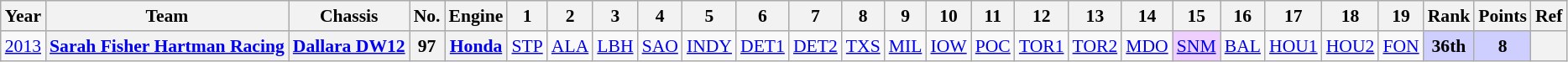<table class="wikitable" style="text-align:center; font-size:90%">
<tr>
<th>Year</th>
<th>Team</th>
<th>Chassis</th>
<th>No.</th>
<th>Engine</th>
<th>1</th>
<th>2</th>
<th>3</th>
<th>4</th>
<th>5</th>
<th>6</th>
<th>7</th>
<th>8</th>
<th>9</th>
<th>10</th>
<th>11</th>
<th>12</th>
<th>13</th>
<th>14</th>
<th>15</th>
<th>16</th>
<th>17</th>
<th>18</th>
<th>19</th>
<th>Rank</th>
<th>Points</th>
<th>Ref</th>
</tr>
<tr>
<td><a href='#'>2013</a></td>
<th><a href='#'>Sarah Fisher Hartman Racing</a></th>
<th><a href='#'>Dallara DW12</a></th>
<th>97</th>
<th><a href='#'>Honda</a></th>
<td><a href='#'>STP</a></td>
<td><a href='#'>ALA</a></td>
<td><a href='#'>LBH</a></td>
<td><a href='#'>SAO</a></td>
<td><a href='#'>INDY</a></td>
<td><a href='#'>DET1</a></td>
<td><a href='#'>DET2</a></td>
<td><a href='#'>TXS</a></td>
<td><a href='#'>MIL</a></td>
<td><a href='#'>IOW</a></td>
<td><a href='#'>POC</a></td>
<td><a href='#'>TOR1</a></td>
<td><a href='#'>TOR2</a></td>
<td><a href='#'>MDO</a></td>
<td style="background:#EFCFFF;"><a href='#'>SNM</a><br></td>
<td><a href='#'>BAL</a></td>
<td><a href='#'>HOU1</a></td>
<td><a href='#'>HOU2</a></td>
<td><a href='#'>FON</a></td>
<th style="background:#CFCFFF;">36th</th>
<th style="background:#CFCFFF;">8</th>
<th></th>
</tr>
</table>
